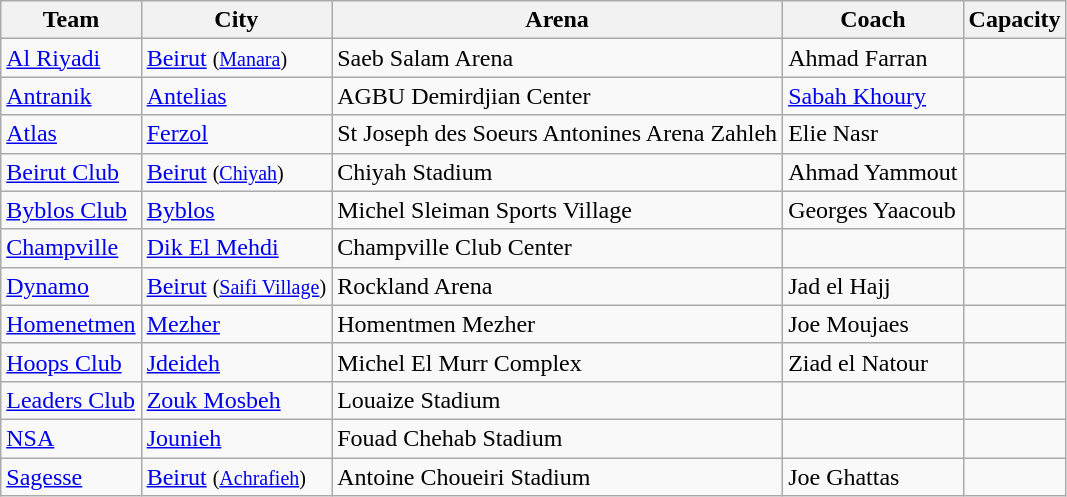<table class="wikitable sortable">
<tr>
<th>Team</th>
<th>City</th>
<th>Arena</th>
<th>Coach</th>
<th>Capacity</th>
</tr>
<tr>
<td><a href='#'>Al Riyadi</a></td>
<td><a href='#'>Beirut</a> <small>(<a href='#'>Manara</a>)</small></td>
<td>Saeb Salam Arena</td>
<td>Ahmad Farran</td>
<td align="center"></td>
</tr>
<tr>
<td><a href='#'>Antranik</a></td>
<td><a href='#'>Antelias</a></td>
<td>AGBU Demirdjian Center</td>
<td><a href='#'>Sabah Khoury</a></td>
<td align="center"></td>
</tr>
<tr>
<td><a href='#'>Atlas</a></td>
<td><a href='#'>Ferzol</a></td>
<td>St Joseph des Soeurs Antonines Arena Zahleh</td>
<td>Elie Nasr</td>
<td align="center"></td>
</tr>
<tr>
<td><a href='#'>Beirut Club</a></td>
<td><a href='#'>Beirut</a> <small>(<a href='#'>Chiyah</a>)</small></td>
<td>Chiyah Stadium</td>
<td>Ahmad Yammout</td>
<td align="center"></td>
</tr>
<tr>
<td><a href='#'>Byblos Club</a></td>
<td><a href='#'>Byblos</a></td>
<td>Michel Sleiman Sports Village</td>
<td>Georges Yaacoub</td>
<td align="center"></td>
</tr>
<tr>
<td><a href='#'>Champville</a></td>
<td><a href='#'>Dik El Mehdi</a></td>
<td>Champville Club Center</td>
<td></td>
<td align="center"></td>
</tr>
<tr>
<td><a href='#'>Dynamo</a></td>
<td><a href='#'>Beirut</a> <small>(<a href='#'>Saifi Village</a>)</small></td>
<td>Rockland Arena</td>
<td>Jad el Hajj</td>
<td align="center"></td>
</tr>
<tr>
<td><a href='#'>Homenetmen</a></td>
<td><a href='#'>Mezher</a></td>
<td>Homentmen Mezher</td>
<td>Joe Moujaes</td>
<td align="center"></td>
</tr>
<tr>
<td><a href='#'>Hoops Club</a></td>
<td><a href='#'>Jdeideh</a></td>
<td>Michel El Murr Complex</td>
<td>Ziad el Natour</td>
<td align="center"></td>
</tr>
<tr>
<td><a href='#'>Leaders Club</a></td>
<td><a href='#'>Zouk Mosbeh</a></td>
<td>Louaize Stadium</td>
<td></td>
<td align="center"></td>
</tr>
<tr>
<td><a href='#'>NSA</a></td>
<td><a href='#'>Jounieh</a></td>
<td>Fouad Chehab Stadium</td>
<td></td>
<td align="center"></td>
</tr>
<tr>
<td><a href='#'>Sagesse</a></td>
<td><a href='#'>Beirut</a> <small>(<a href='#'>Achrafieh</a>)</small></td>
<td>Antoine Choueiri Stadium</td>
<td>Joe Ghattas</td>
<td align="center"></td>
</tr>
</table>
